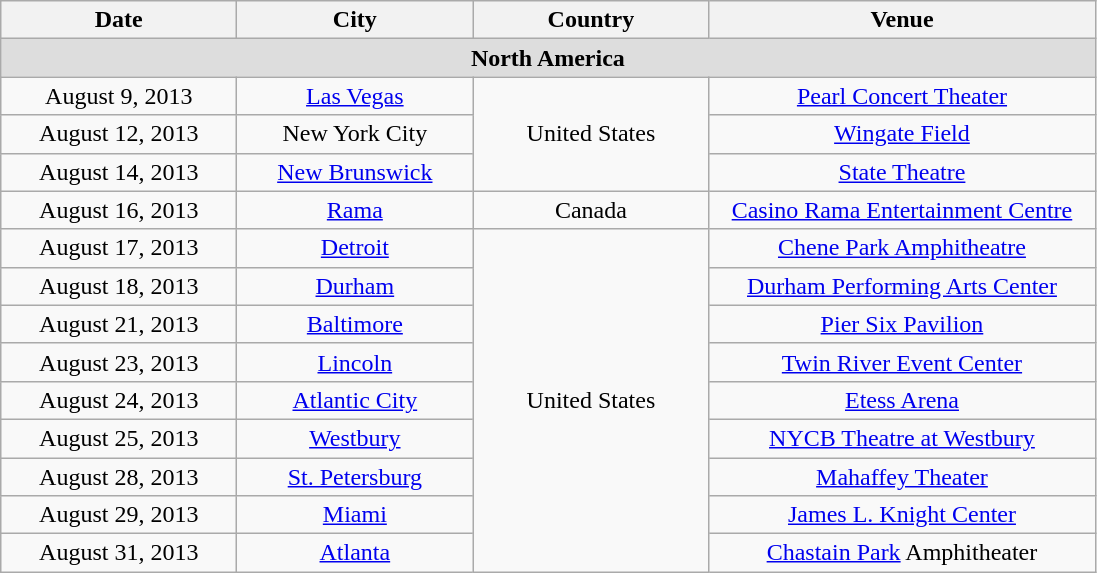<table class="wikitable" style="text-align:center;">
<tr>
<th width="150">Date</th>
<th width="150">City</th>
<th width="150">Country</th>
<th width="250">Venue</th>
</tr>
<tr bgcolor="#DDDDDD">
<td colspan=4><strong>North America</strong></td>
</tr>
<tr>
<td>August 9, 2013</td>
<td><a href='#'>Las Vegas</a></td>
<td rowspan="3">United States</td>
<td><a href='#'>Pearl Concert Theater</a></td>
</tr>
<tr>
<td>August 12, 2013</td>
<td>New York City</td>
<td><a href='#'>Wingate Field</a></td>
</tr>
<tr>
<td>August 14, 2013</td>
<td><a href='#'>New Brunswick</a></td>
<td><a href='#'>State Theatre</a></td>
</tr>
<tr>
<td>August 16, 2013</td>
<td><a href='#'>Rama</a></td>
<td>Canada</td>
<td><a href='#'>Casino Rama Entertainment Centre</a></td>
</tr>
<tr>
<td>August 17, 2013</td>
<td><a href='#'>Detroit</a></td>
<td rowspan="9">United States</td>
<td><a href='#'>Chene Park Amphitheatre</a></td>
</tr>
<tr>
<td>August 18, 2013</td>
<td><a href='#'>Durham</a></td>
<td><a href='#'>Durham Performing Arts Center</a></td>
</tr>
<tr>
<td>August 21, 2013</td>
<td><a href='#'>Baltimore</a></td>
<td><a href='#'>Pier Six Pavilion</a></td>
</tr>
<tr>
<td>August 23, 2013</td>
<td><a href='#'>Lincoln</a></td>
<td><a href='#'>Twin River Event Center</a></td>
</tr>
<tr>
<td>August 24, 2013</td>
<td><a href='#'>Atlantic City</a></td>
<td><a href='#'>Etess Arena</a></td>
</tr>
<tr>
<td>August 25, 2013</td>
<td><a href='#'>Westbury</a></td>
<td><a href='#'>NYCB Theatre at Westbury</a></td>
</tr>
<tr>
<td>August 28, 2013</td>
<td><a href='#'>St. Petersburg</a></td>
<td><a href='#'>Mahaffey Theater</a></td>
</tr>
<tr>
<td>August 29, 2013</td>
<td><a href='#'>Miami</a></td>
<td><a href='#'>James L. Knight Center</a></td>
</tr>
<tr>
<td>August 31, 2013</td>
<td><a href='#'>Atlanta</a></td>
<td><a href='#'>Chastain Park</a> Amphitheater</td>
</tr>
</table>
